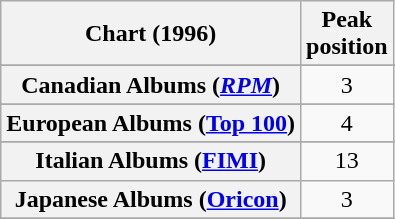<table class="wikitable sortable plainrowheaders" style="text-align:center">
<tr>
<th scope="col">Chart (1996)</th>
<th scope="col">Peak<br>position</th>
</tr>
<tr>
</tr>
<tr>
</tr>
<tr>
</tr>
<tr>
</tr>
<tr>
<th scope="row">Canadian Albums (<em><a href='#'>RPM</a></em>)</th>
<td>3</td>
</tr>
<tr>
</tr>
<tr>
<th scope="row">European Albums (<a href='#'>Top 100</a>)</th>
<td>4</td>
</tr>
<tr>
</tr>
<tr>
</tr>
<tr>
</tr>
<tr>
<th scope="row">Italian Albums (<a href='#'>FIMI</a>)</th>
<td>13</td>
</tr>
<tr>
<th scope="row">Japanese Albums (<a href='#'>Oricon</a>)</th>
<td>3</td>
</tr>
<tr>
</tr>
<tr>
</tr>
<tr>
</tr>
<tr>
</tr>
<tr>
</tr>
<tr>
</tr>
<tr>
</tr>
</table>
